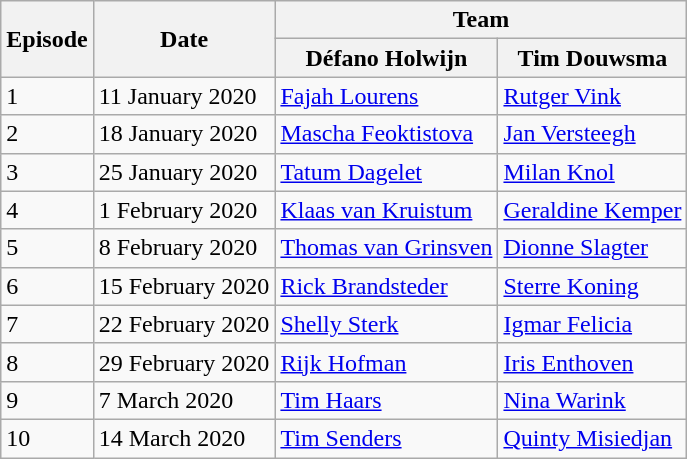<table class="wikitable">
<tr>
<th rowspan="2">Episode</th>
<th rowspan="2">Date</th>
<th colspan="2">Team</th>
</tr>
<tr>
<th>Défano Holwijn</th>
<th>Tim Douwsma</th>
</tr>
<tr>
<td>1</td>
<td>11 January 2020</td>
<td><a href='#'>Fajah Lourens</a></td>
<td><a href='#'>Rutger Vink</a></td>
</tr>
<tr>
<td>2</td>
<td>18 January 2020</td>
<td><a href='#'>Mascha Feoktistova</a></td>
<td><a href='#'>Jan Versteegh</a></td>
</tr>
<tr>
<td>3</td>
<td>25 January 2020</td>
<td><a href='#'>Tatum Dagelet</a></td>
<td><a href='#'>Milan Knol</a></td>
</tr>
<tr>
<td>4</td>
<td>1 February 2020</td>
<td><a href='#'>Klaas van Kruistum</a></td>
<td><a href='#'>Geraldine Kemper</a></td>
</tr>
<tr>
<td>5</td>
<td>8 February 2020</td>
<td><a href='#'>Thomas van Grinsven</a></td>
<td><a href='#'>Dionne Slagter</a></td>
</tr>
<tr>
<td>6</td>
<td>15 February 2020</td>
<td><a href='#'>Rick Brandsteder</a></td>
<td><a href='#'>Sterre Koning</a></td>
</tr>
<tr>
<td>7</td>
<td>22 February 2020</td>
<td><a href='#'>Shelly Sterk</a></td>
<td><a href='#'>Igmar Felicia</a></td>
</tr>
<tr>
<td>8</td>
<td>29 February 2020</td>
<td><a href='#'>Rijk Hofman</a></td>
<td><a href='#'>Iris Enthoven</a></td>
</tr>
<tr>
<td>9</td>
<td>7 March 2020</td>
<td><a href='#'>Tim Haars</a></td>
<td><a href='#'>Nina Warink</a></td>
</tr>
<tr>
<td>10</td>
<td>14 March 2020</td>
<td><a href='#'>Tim Senders</a></td>
<td><a href='#'>Quinty Misiedjan</a></td>
</tr>
</table>
